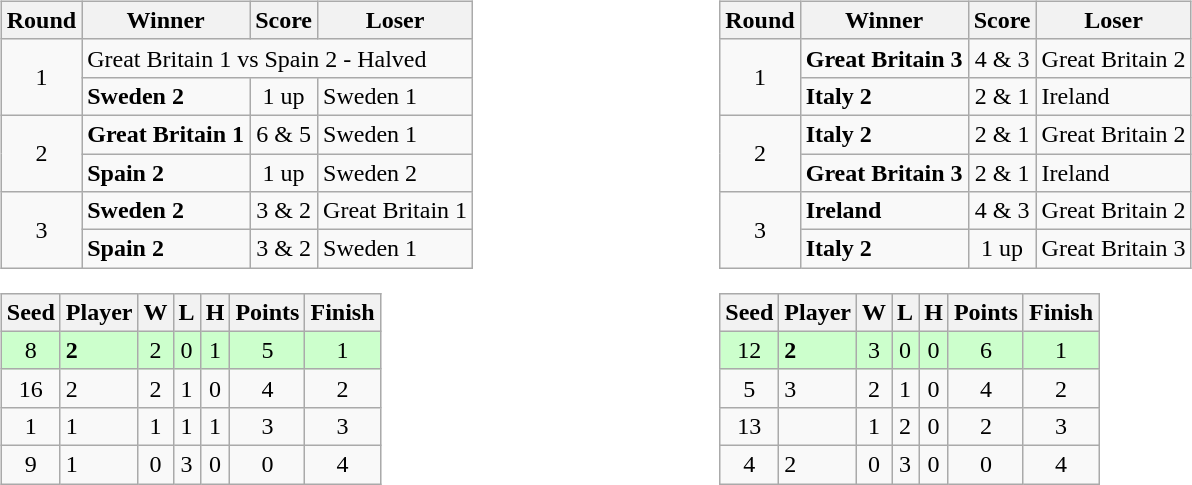<table style="width: 60em">
<tr>
<td valign=top><br><table class="wikitable">
<tr>
<th>Round</th>
<th>Winner</th>
<th>Score</th>
<th>Loser</th>
</tr>
<tr>
<td align=center rowspan=2>1</td>
<td colspan=3>Great Britain 1 vs Spain 2 - Halved</td>
</tr>
<tr>
<td><strong>Sweden 2</strong></td>
<td align=center>1 up</td>
<td>Sweden 1</td>
</tr>
<tr>
<td align=center rowspan=2>2</td>
<td><strong>Great Britain 1</strong></td>
<td align=center>6 & 5</td>
<td>Sweden 1</td>
</tr>
<tr>
<td><strong>Spain 2</strong></td>
<td align=center>1  up</td>
<td>Sweden 2</td>
</tr>
<tr>
<td align=center rowspan=2>3</td>
<td><strong>Sweden 2</strong></td>
<td align=center>3 & 2</td>
<td>Great Britain 1</td>
</tr>
<tr>
<td><strong>Spain 2</strong></td>
<td align=center>3 & 2</td>
<td>Sweden 1</td>
</tr>
</table>
<table class="wikitable" style="text-align:center">
<tr>
<th>Seed</th>
<th>Player</th>
<th>W</th>
<th>L</th>
<th>H</th>
<th>Points</th>
<th>Finish</th>
</tr>
<tr bgcolor=#ccffcc>
<td>8</td>
<td align=left><strong> 2</strong></td>
<td>2</td>
<td>0</td>
<td>1</td>
<td>5</td>
<td>1</td>
</tr>
<tr>
<td>16</td>
<td align=left> 2</td>
<td>2</td>
<td>1</td>
<td>0</td>
<td>4</td>
<td>2</td>
</tr>
<tr>
<td>1</td>
<td align=left> 1</td>
<td>1</td>
<td>1</td>
<td>1</td>
<td>3</td>
<td>3</td>
</tr>
<tr>
<td>9</td>
<td align=left> 1</td>
<td>0</td>
<td>3</td>
<td>0</td>
<td>0</td>
<td>4</td>
</tr>
</table>
</td>
<td valign=top><br><table class="wikitable">
<tr>
<th>Round</th>
<th>Winner</th>
<th>Score</th>
<th>Loser</th>
</tr>
<tr>
<td align=center rowspan=2>1</td>
<td><strong>Great Britain 3</strong></td>
<td align=center>4 & 3</td>
<td>Great Britain 2</td>
</tr>
<tr>
<td><strong>Italy 2</strong></td>
<td align=center>2 & 1</td>
<td>Ireland</td>
</tr>
<tr>
<td align=center rowspan=2>2</td>
<td><strong>Italy 2</strong></td>
<td align=center>2 & 1</td>
<td>Great Britain 2</td>
</tr>
<tr>
<td><strong>Great Britain 3</strong></td>
<td align=center>2 & 1</td>
<td>Ireland</td>
</tr>
<tr>
<td align=center rowspan=2>3</td>
<td><strong>Ireland</strong></td>
<td align=center>4 & 3</td>
<td>Great Britain 2</td>
</tr>
<tr>
<td><strong>Italy 2</strong></td>
<td align=center>1 up</td>
<td>Great Britain 3</td>
</tr>
</table>
<table class="wikitable" style="text-align:center">
<tr>
<th>Seed</th>
<th>Player</th>
<th>W</th>
<th>L</th>
<th>H</th>
<th>Points</th>
<th>Finish</th>
</tr>
<tr bgcolor=#ccffcc>
<td>12</td>
<td align=left><strong> 2</strong></td>
<td>3</td>
<td>0</td>
<td>0</td>
<td>6</td>
<td>1</td>
</tr>
<tr>
<td>5</td>
<td align=left> 3</td>
<td>2</td>
<td>1</td>
<td>0</td>
<td>4</td>
<td>2</td>
</tr>
<tr>
<td>13</td>
<td align=left></td>
<td>1</td>
<td>2</td>
<td>0</td>
<td>2</td>
<td>3</td>
</tr>
<tr>
<td>4</td>
<td align=left> 2</td>
<td>0</td>
<td>3</td>
<td>0</td>
<td>0</td>
<td>4</td>
</tr>
</table>
</td>
</tr>
</table>
